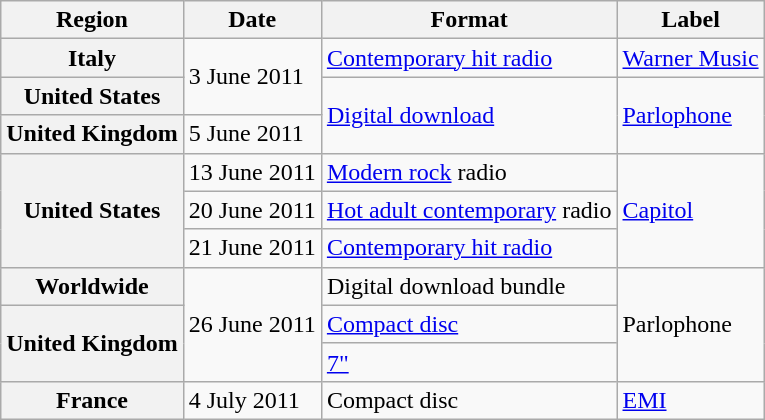<table class="wikitable sortable plainrowheaders">
<tr>
<th scope="col">Region</th>
<th scope="col">Date</th>
<th scope="col">Format</th>
<th scope="col">Label</th>
</tr>
<tr>
<th scope="row">Italy</th>
<td rowspan="2">3 June 2011</td>
<td><a href='#'>Contemporary hit radio</a></td>
<td><a href='#'>Warner Music</a></td>
</tr>
<tr>
<th scope="row">United States</th>
<td rowspan="2"><a href='#'>Digital download</a></td>
<td rowspan="2"><a href='#'>Parlophone</a></td>
</tr>
<tr>
<th scope="row">United Kingdom</th>
<td>5 June 2011</td>
</tr>
<tr>
<th scope="row" rowspan="3">United States</th>
<td>13 June 2011</td>
<td><a href='#'>Modern rock</a> radio</td>
<td rowspan="3"><a href='#'>Capitol</a></td>
</tr>
<tr>
<td>20 June 2011</td>
<td><a href='#'>Hot adult contemporary</a> radio</td>
</tr>
<tr>
<td>21 June 2011</td>
<td><a href='#'>Contemporary hit radio</a></td>
</tr>
<tr>
<th scope="row">Worldwide</th>
<td rowspan="3">26 June 2011</td>
<td>Digital download bundle</td>
<td rowspan="3">Parlophone</td>
</tr>
<tr>
<th scope="row" rowspan="2">United Kingdom</th>
<td><a href='#'>Compact disc</a></td>
</tr>
<tr>
<td><a href='#'>7"</a></td>
</tr>
<tr>
<th scope="row">France</th>
<td>4 July 2011</td>
<td>Compact disc</td>
<td><a href='#'>EMI</a></td>
</tr>
</table>
